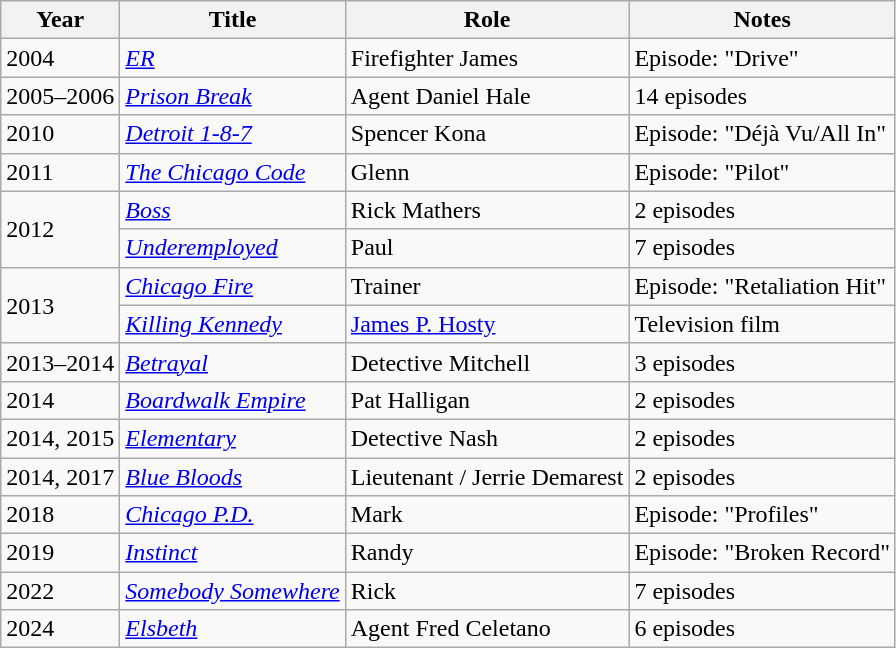<table class="wikitable sortable">
<tr>
<th>Year</th>
<th>Title</th>
<th>Role</th>
<th class="unsortable">Notes</th>
</tr>
<tr>
<td>2004</td>
<td><a href='#'><em>ER</em></a></td>
<td>Firefighter James</td>
<td>Episode: "Drive"</td>
</tr>
<tr>
<td>2005–2006</td>
<td><em><a href='#'>Prison Break</a></em></td>
<td>Agent Daniel Hale</td>
<td>14 episodes</td>
</tr>
<tr>
<td>2010</td>
<td><em><a href='#'>Detroit 1-8-7</a></em></td>
<td>Spencer Kona</td>
<td>Episode: "Déjà Vu/All In"</td>
</tr>
<tr>
<td>2011</td>
<td><em><a href='#'>The Chicago Code</a></em></td>
<td>Glenn</td>
<td>Episode: "Pilot"</td>
</tr>
<tr>
<td rowspan="2">2012</td>
<td><a href='#'><em>Boss</em></a></td>
<td>Rick Mathers</td>
<td>2 episodes</td>
</tr>
<tr>
<td><a href='#'><em>Underemployed</em></a></td>
<td>Paul</td>
<td>7 episodes</td>
</tr>
<tr>
<td rowspan="2">2013</td>
<td><a href='#'><em>Chicago Fire</em></a></td>
<td>Trainer</td>
<td>Episode: "Retaliation Hit"</td>
</tr>
<tr>
<td><a href='#'><em>Killing Kennedy</em></a></td>
<td><a href='#'>James P. Hosty</a></td>
<td>Television film</td>
</tr>
<tr>
<td>2013–2014</td>
<td><a href='#'><em>Betrayal</em></a></td>
<td>Detective Mitchell</td>
<td>3 episodes</td>
</tr>
<tr>
<td>2014</td>
<td><em><a href='#'>Boardwalk Empire</a></em></td>
<td>Pat Halligan</td>
<td>2 episodes</td>
</tr>
<tr>
<td>2014, 2015</td>
<td><a href='#'><em>Elementary</em></a></td>
<td>Detective Nash</td>
<td>2 episodes</td>
</tr>
<tr>
<td>2014, 2017</td>
<td><a href='#'><em>Blue Bloods</em></a></td>
<td>Lieutenant / Jerrie Demarest</td>
<td>2 episodes</td>
</tr>
<tr>
<td>2018</td>
<td><a href='#'><em>Chicago P.D.</em></a></td>
<td>Mark</td>
<td>Episode: "Profiles"</td>
</tr>
<tr>
<td>2019</td>
<td><a href='#'><em>Instinct</em></a></td>
<td>Randy</td>
<td>Episode: "Broken Record"</td>
</tr>
<tr>
<td>2022</td>
<td><a href='#'><em>Somebody Somewhere</em></a></td>
<td>Rick</td>
<td>7 episodes</td>
</tr>
<tr>
<td>2024</td>
<td><a href='#'><em>Elsbeth</em></a></td>
<td>Agent Fred Celetano</td>
<td>6 episodes</td>
</tr>
</table>
